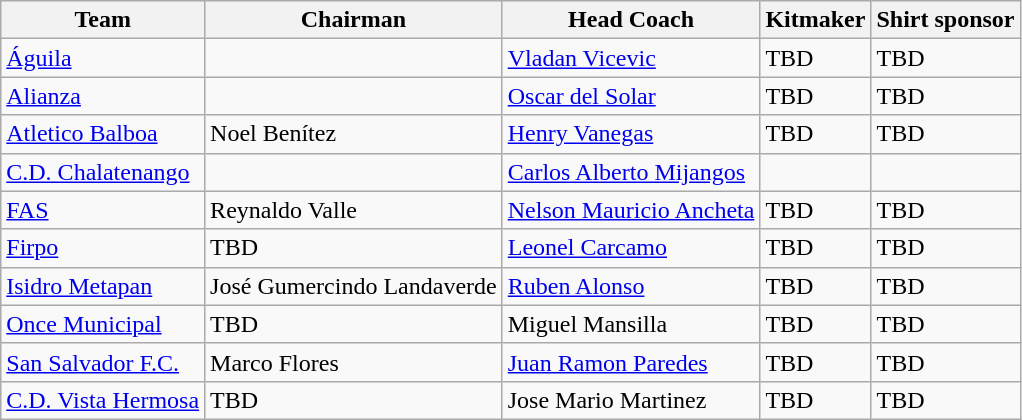<table class="wikitable sortable" style="text-align: left;">
<tr>
<th>Team</th>
<th>Chairman</th>
<th>Head Coach</th>
<th>Kitmaker</th>
<th>Shirt sponsor</th>
</tr>
<tr>
<td><a href='#'>Águila</a></td>
<td></td>
<td> <a href='#'>Vladan Vicevic</a></td>
<td>TBD</td>
<td>TBD</td>
</tr>
<tr>
<td><a href='#'>Alianza</a></td>
<td></td>
<td> <a href='#'>Oscar del Solar</a></td>
<td>TBD</td>
<td>TBD</td>
</tr>
<tr>
<td><a href='#'>Atletico Balboa</a></td>
<td> Noel Benítez</td>
<td> <a href='#'>Henry Vanegas</a></td>
<td>TBD</td>
<td>TBD</td>
</tr>
<tr>
<td><a href='#'>C.D. Chalatenango</a></td>
<td></td>
<td> <a href='#'>Carlos Alberto Mijangos</a></td>
<td></td>
<td></td>
</tr>
<tr>
<td><a href='#'>FAS</a></td>
<td> Reynaldo Valle</td>
<td> <a href='#'>Nelson Mauricio Ancheta</a></td>
<td>TBD</td>
<td>TBD</td>
</tr>
<tr>
<td><a href='#'>Firpo</a></td>
<td> TBD</td>
<td> <a href='#'>Leonel Carcamo</a></td>
<td>TBD</td>
<td>TBD</td>
</tr>
<tr>
<td><a href='#'>Isidro Metapan</a></td>
<td> José Gumercindo Landaverde</td>
<td> <a href='#'>Ruben Alonso</a></td>
<td>TBD</td>
<td>TBD</td>
</tr>
<tr>
<td><a href='#'>Once Municipal</a></td>
<td> TBD</td>
<td> Miguel Mansilla</td>
<td>TBD</td>
<td>TBD</td>
</tr>
<tr>
<td><a href='#'>San Salvador F.C.</a></td>
<td> Marco Flores</td>
<td> <a href='#'>Juan Ramon Paredes</a></td>
<td>TBD</td>
<td>TBD</td>
</tr>
<tr>
<td><a href='#'>C.D. Vista Hermosa</a></td>
<td> TBD</td>
<td> Jose Mario Martinez</td>
<td>TBD</td>
<td>TBD</td>
</tr>
</table>
